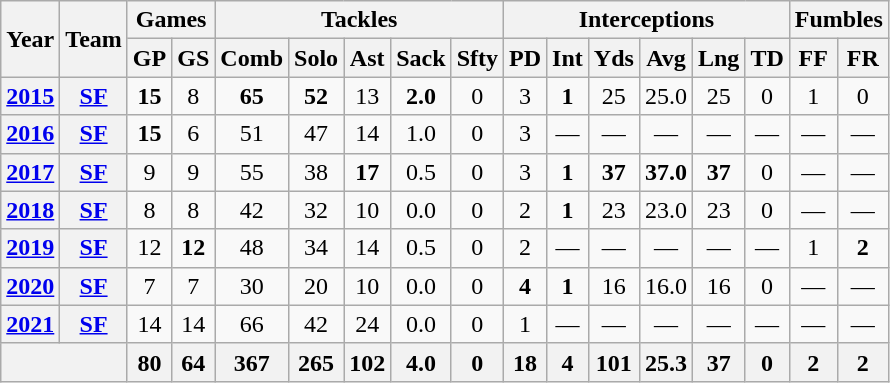<table class="wikitable" style="text-align:center">
<tr>
<th rowspan="2">Year</th>
<th rowspan="2">Team</th>
<th colspan="2">Games</th>
<th colspan="5">Tackles</th>
<th colspan="6">Interceptions</th>
<th colspan="2">Fumbles</th>
</tr>
<tr>
<th>GP</th>
<th>GS</th>
<th>Comb</th>
<th>Solo</th>
<th>Ast</th>
<th>Sack</th>
<th>Sfty</th>
<th>PD</th>
<th>Int</th>
<th>Yds</th>
<th>Avg</th>
<th>Lng</th>
<th>TD</th>
<th>FF</th>
<th>FR</th>
</tr>
<tr>
<th><a href='#'>2015</a></th>
<th><a href='#'>SF</a></th>
<td><strong>15</strong></td>
<td>8</td>
<td><strong>65</strong></td>
<td><strong>52</strong></td>
<td>13</td>
<td><strong>2.0</strong></td>
<td>0</td>
<td>3</td>
<td><strong>1</strong></td>
<td>25</td>
<td>25.0</td>
<td>25</td>
<td>0</td>
<td>1</td>
<td>0</td>
</tr>
<tr>
<th><a href='#'>2016</a></th>
<th><a href='#'>SF</a></th>
<td><strong>15</strong></td>
<td>6</td>
<td>51</td>
<td>47</td>
<td>14</td>
<td>1.0</td>
<td>0</td>
<td>3</td>
<td>—</td>
<td>—</td>
<td>—</td>
<td>—</td>
<td>—</td>
<td>—</td>
<td>—</td>
</tr>
<tr>
<th><a href='#'>2017</a></th>
<th><a href='#'>SF</a></th>
<td>9</td>
<td>9</td>
<td>55</td>
<td>38</td>
<td><strong>17</strong></td>
<td>0.5</td>
<td>0</td>
<td>3</td>
<td><strong>1</strong></td>
<td><strong>37</strong></td>
<td><strong>37.0</strong></td>
<td><strong>37</strong></td>
<td>0</td>
<td>—</td>
<td>—</td>
</tr>
<tr>
<th><a href='#'>2018</a></th>
<th><a href='#'>SF</a></th>
<td>8</td>
<td>8</td>
<td>42</td>
<td>32</td>
<td>10</td>
<td>0.0</td>
<td>0</td>
<td>2</td>
<td><strong>1</strong></td>
<td>23</td>
<td>23.0</td>
<td>23</td>
<td>0</td>
<td>—</td>
<td>—</td>
</tr>
<tr>
<th><a href='#'>2019</a></th>
<th><a href='#'>SF</a></th>
<td>12</td>
<td><strong>12</strong></td>
<td>48</td>
<td>34</td>
<td>14</td>
<td>0.5</td>
<td>0</td>
<td>2</td>
<td>—</td>
<td>—</td>
<td>—</td>
<td>—</td>
<td>—</td>
<td>1</td>
<td><strong>2</strong></td>
</tr>
<tr>
<th><a href='#'>2020</a></th>
<th><a href='#'>SF</a></th>
<td>7</td>
<td>7</td>
<td>30</td>
<td>20</td>
<td>10</td>
<td>0.0</td>
<td>0</td>
<td><strong>4</strong></td>
<td><strong>1</strong></td>
<td>16</td>
<td>16.0</td>
<td>16</td>
<td>0</td>
<td>—</td>
<td>—</td>
</tr>
<tr>
<th><a href='#'>2021</a></th>
<th><a href='#'>SF</a></th>
<td>14</td>
<td>14</td>
<td>66</td>
<td>42</td>
<td>24</td>
<td>0.0</td>
<td>0</td>
<td>1</td>
<td>—</td>
<td>—</td>
<td>—</td>
<td>—</td>
<td>—</td>
<td>—</td>
<td>—</td>
</tr>
<tr>
<th colspan="2"></th>
<th>80</th>
<th>64</th>
<th>367</th>
<th>265</th>
<th>102</th>
<th>4.0</th>
<th>0</th>
<th>18</th>
<th>4</th>
<th>101</th>
<th>25.3</th>
<th>37</th>
<th>0</th>
<th>2</th>
<th>2</th>
</tr>
</table>
